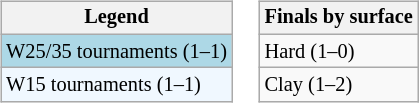<table>
<tr valign=top>
<td><br><table class="wikitable" style="font-size:85%">
<tr>
<th>Legend</th>
</tr>
<tr style="background:lightblue;">
<td>W25/35 tournaments (1–1)</td>
</tr>
<tr style="background:#f0f8ff;">
<td>W15 tournaments (1–1)</td>
</tr>
</table>
</td>
<td><br><table class="wikitable" style="font-size:85%">
<tr>
<th>Finals by surface</th>
</tr>
<tr>
<td>Hard (1–0)</td>
</tr>
<tr>
<td>Clay (1–2)</td>
</tr>
</table>
</td>
</tr>
</table>
